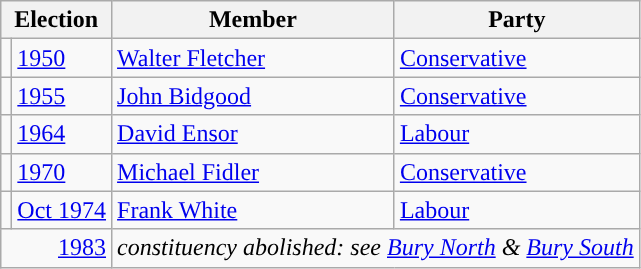<table class="wikitable">
<tr>
<th colspan="2">Election</th>
<th>Member</th>
<th>Party</th>
</tr>
<tr>
<td style="color:inherit;background-color: "></td>
<td><a href='#'>1950</a></td>
<td><a href='#'>Walter Fletcher</a></td>
<td><a href='#'>Conservative</a></td>
</tr>
<tr>
<td style="color:inherit;background-color: "></td>
<td><a href='#'>1955</a></td>
<td><a href='#'>John Bidgood</a></td>
<td><a href='#'>Conservative</a></td>
</tr>
<tr>
<td style="color:inherit;background-color: "></td>
<td><a href='#'>1964</a></td>
<td><a href='#'>David Ensor</a></td>
<td><a href='#'>Labour</a></td>
</tr>
<tr>
<td style="color:inherit;background-color: "></td>
<td><a href='#'>1970</a></td>
<td><a href='#'>Michael Fidler</a></td>
<td><a href='#'>Conservative</a></td>
</tr>
<tr>
<td style="color:inherit;background-color: "></td>
<td><a href='#'>Oct 1974</a></td>
<td><a href='#'>Frank White</a></td>
<td><a href='#'>Labour</a></td>
</tr>
<tr>
<td colspan="2" align="right"><a href='#'>1983</a></td>
<td colspan="2"><em>constituency abolished: see <a href='#'>Bury North</a> & <a href='#'>Bury South</a></em></td>
</tr>
</table>
